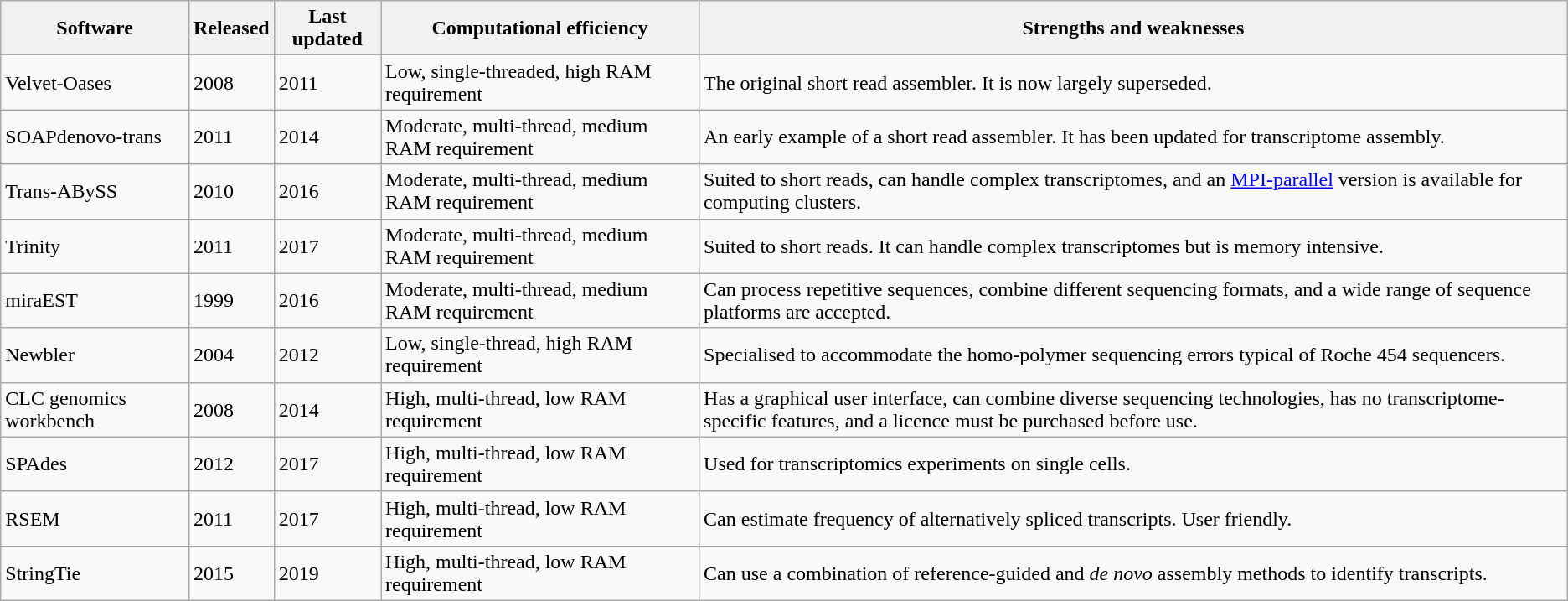<table class="wikitable sortable">
<tr>
<th><strong>Software</strong></th>
<th><strong>Released</strong></th>
<th><strong>Last updated</strong></th>
<th><strong>Computational efficiency</strong></th>
<th><strong>Strengths and weaknesses</strong></th>
</tr>
<tr>
<td>Velvet-Oases</td>
<td>2008</td>
<td>2011</td>
<td>Low, single-threaded, high RAM requirement</td>
<td>The original short read assembler. It is now largely superseded.</td>
</tr>
<tr>
<td>SOAPdenovo-trans</td>
<td>2011</td>
<td>2014</td>
<td>Moderate, multi-thread, medium RAM requirement</td>
<td>An early example of a short read assembler. It has been updated for transcriptome assembly.</td>
</tr>
<tr>
<td>Trans-ABySS</td>
<td>2010</td>
<td>2016</td>
<td>Moderate, multi-thread, medium RAM requirement</td>
<td>Suited to short reads, can handle complex transcriptomes, and an <a href='#'>MPI-parallel</a> version is available for computing clusters.</td>
</tr>
<tr>
<td>Trinity</td>
<td>2011</td>
<td>2017</td>
<td>Moderate, multi-thread, medium RAM requirement</td>
<td>Suited to short reads. It can handle complex transcriptomes but is memory intensive.</td>
</tr>
<tr>
<td>miraEST</td>
<td>1999</td>
<td>2016</td>
<td>Moderate, multi-thread, medium RAM requirement</td>
<td>Can process repetitive sequences, combine different sequencing formats, and a wide range of sequence platforms are accepted.</td>
</tr>
<tr>
<td>Newbler</td>
<td>2004</td>
<td>2012</td>
<td>Low, single-thread, high RAM requirement</td>
<td>Specialised to accommodate the homo-polymer sequencing errors typical of Roche 454 sequencers.</td>
</tr>
<tr>
<td>CLC genomics workbench</td>
<td>2008</td>
<td>2014</td>
<td>High, multi-thread, low RAM requirement</td>
<td>Has a graphical user interface, can combine diverse sequencing technologies, has no transcriptome-specific features, and a licence must be purchased before use.</td>
</tr>
<tr>
<td>SPAdes</td>
<td>2012</td>
<td>2017</td>
<td>High, multi-thread, low RAM requirement</td>
<td>Used for transcriptomics experiments on single cells.</td>
</tr>
<tr>
<td>RSEM</td>
<td>2011</td>
<td>2017</td>
<td>High, multi-thread, low RAM requirement</td>
<td>Can estimate frequency of alternatively spliced transcripts. User friendly.</td>
</tr>
<tr>
<td>StringTie</td>
<td>2015</td>
<td>2019</td>
<td>High, multi-thread, low RAM requirement</td>
<td>Can use a combination of reference-guided and <em>de novo</em> assembly methods to identify transcripts.</td>
</tr>
</table>
